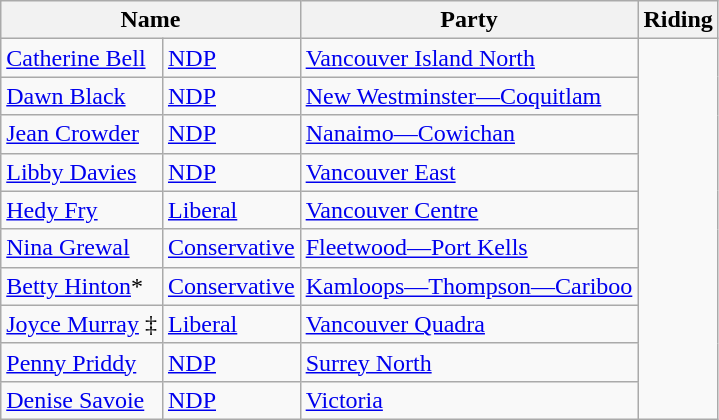<table class="wikitable">
<tr>
<th colspan="2">Name</th>
<th>Party</th>
<th>Riding</th>
</tr>
<tr>
<td><a href='#'>Catherine Bell</a></td>
<td><a href='#'>NDP</a></td>
<td><a href='#'>Vancouver Island North</a></td>
</tr>
<tr>
<td><a href='#'>Dawn Black</a></td>
<td><a href='#'>NDP</a></td>
<td><a href='#'>New Westminster—Coquitlam</a></td>
</tr>
<tr>
<td><a href='#'>Jean Crowder</a></td>
<td><a href='#'>NDP</a></td>
<td><a href='#'>Nanaimo—Cowichan</a></td>
</tr>
<tr>
<td><a href='#'>Libby Davies</a></td>
<td><a href='#'>NDP</a></td>
<td><a href='#'>Vancouver East</a></td>
</tr>
<tr>
<td><a href='#'>Hedy Fry</a></td>
<td><a href='#'>Liberal</a></td>
<td><a href='#'>Vancouver Centre</a></td>
</tr>
<tr>
<td><a href='#'>Nina Grewal</a></td>
<td><a href='#'>Conservative</a></td>
<td><a href='#'>Fleetwood—Port Kells</a></td>
</tr>
<tr>
<td><a href='#'>Betty Hinton</a>*</td>
<td><a href='#'>Conservative</a></td>
<td><a href='#'>Kamloops—Thompson—Cariboo</a></td>
</tr>
<tr>
<td><a href='#'>Joyce Murray</a> ‡</td>
<td><a href='#'>Liberal</a></td>
<td><a href='#'>Vancouver Quadra</a></td>
</tr>
<tr>
<td><a href='#'>Penny Priddy</a></td>
<td><a href='#'>NDP</a></td>
<td><a href='#'>Surrey North</a></td>
</tr>
<tr>
<td><a href='#'>Denise Savoie</a></td>
<td><a href='#'>NDP</a></td>
<td><a href='#'>Victoria</a></td>
</tr>
</table>
